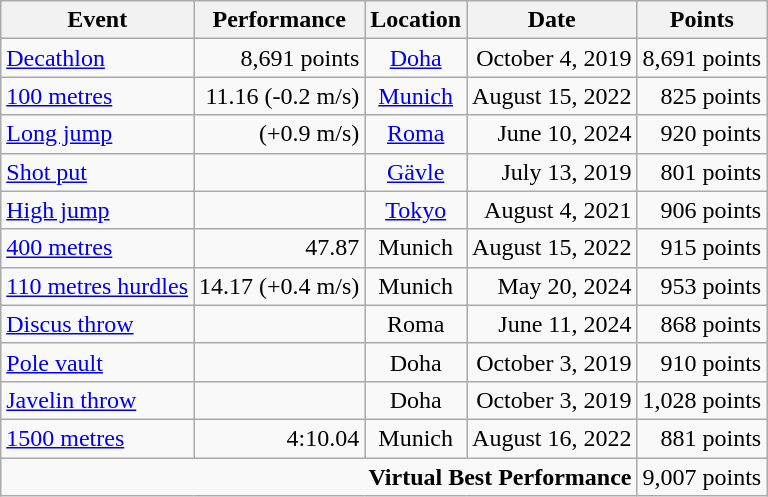<table class="wikitable">
<tr>
<th>Event</th>
<th>Performance</th>
<th>Location</th>
<th>Date</th>
<th>Points</th>
</tr>
<tr>
<td><a href='#'>Decathlon</a></td>
<td align=right>8,691 points</td>
<td align=center><a href='#'>Doha</a></td>
<td align=right>October 4, 2019</td>
<td align=right>8,691 points</td>
</tr>
<tr>
<td><a href='#'>100 metres</a></td>
<td align=right>11.16 (-0.2 m/s)</td>
<td align=center><a href='#'>Munich</a></td>
<td align=right>August 15, 2022</td>
<td align=right>825 points</td>
</tr>
<tr>
<td><a href='#'>Long jump</a></td>
<td align=right> (+0.9 m/s)</td>
<td align=center><a href='#'>Roma</a></td>
<td align=right>June 10, 2024</td>
<td align=right>920 points</td>
</tr>
<tr>
<td><a href='#'>Shot put</a></td>
<td align=right></td>
<td align=center><a href='#'>Gävle</a></td>
<td align=right>July 13, 2019</td>
<td align=right>801 points</td>
</tr>
<tr>
<td><a href='#'>High jump</a></td>
<td align=right></td>
<td align=center><a href='#'>Tokyo</a></td>
<td align=right>August 4, 2021</td>
<td align=right>906 points</td>
</tr>
<tr>
<td><a href='#'>400 metres</a></td>
<td align=right>47.87</td>
<td align=center>Munich</td>
<td align=right>August 15, 2022</td>
<td align=right>915 points</td>
</tr>
<tr>
<td><a href='#'>110 metres hurdles</a></td>
<td align=right>14.17 (+0.4 m/s)</td>
<td align=center>Munich</td>
<td align=right>May 20, 2024</td>
<td align=right>953 points</td>
</tr>
<tr>
<td><a href='#'>Discus throw</a></td>
<td align=right></td>
<td align=center>Roma</td>
<td align=right>June 11, 2024</td>
<td align=right>868 points</td>
</tr>
<tr>
<td><a href='#'>Pole vault</a></td>
<td align=right></td>
<td align=center>Doha</td>
<td align=right>October 3, 2019</td>
<td align=right>910 points</td>
</tr>
<tr>
<td><a href='#'>Javelin throw</a></td>
<td align=right></td>
<td align=center>Doha</td>
<td align=right>October 3, 2019</td>
<td align=right>1,028 points</td>
</tr>
<tr>
<td><a href='#'>1500 metres</a></td>
<td align=right>4:10.04</td>
<td align=center>Munich</td>
<td align=right>August 16, 2022</td>
<td align=right>881 points</td>
</tr>
<tr>
<td colspan=4 align=right><strong>Virtual Best Performance</strong></td>
<td align=right>9,007 points</td>
</tr>
</table>
